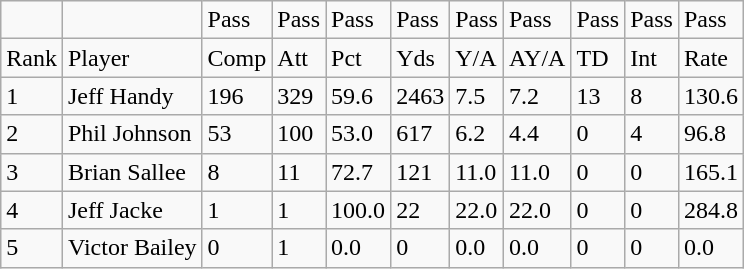<table class="wikitable">
<tr>
<td></td>
<td></td>
<td>Pass</td>
<td>Pass</td>
<td>Pass</td>
<td>Pass</td>
<td>Pass</td>
<td>Pass</td>
<td>Pass</td>
<td>Pass</td>
<td>Pass</td>
</tr>
<tr>
<td>Rank</td>
<td>Player</td>
<td>Comp</td>
<td>Att</td>
<td>Pct</td>
<td>Yds</td>
<td>Y/A</td>
<td>AY/A</td>
<td>TD</td>
<td>Int</td>
<td>Rate</td>
</tr>
<tr>
<td>1</td>
<td>Jeff Handy</td>
<td>196</td>
<td>329</td>
<td>59.6</td>
<td>2463</td>
<td>7.5</td>
<td>7.2</td>
<td>13</td>
<td>8</td>
<td>130.6</td>
</tr>
<tr>
<td>2</td>
<td>Phil Johnson</td>
<td>53</td>
<td>100</td>
<td>53.0</td>
<td>617</td>
<td>6.2</td>
<td>4.4</td>
<td>0</td>
<td>4</td>
<td>96.8</td>
</tr>
<tr>
<td>3</td>
<td>Brian Sallee</td>
<td>8</td>
<td>11</td>
<td>72.7</td>
<td>121</td>
<td>11.0</td>
<td>11.0</td>
<td>0</td>
<td>0</td>
<td>165.1</td>
</tr>
<tr>
<td>4</td>
<td>Jeff Jacke</td>
<td>1</td>
<td>1</td>
<td>100.0</td>
<td>22</td>
<td>22.0</td>
<td>22.0</td>
<td>0</td>
<td>0</td>
<td>284.8</td>
</tr>
<tr>
<td>5</td>
<td>Victor Bailey</td>
<td>0</td>
<td>1</td>
<td>0.0</td>
<td>0</td>
<td>0.0</td>
<td>0.0</td>
<td>0</td>
<td>0</td>
<td>0.0</td>
</tr>
</table>
